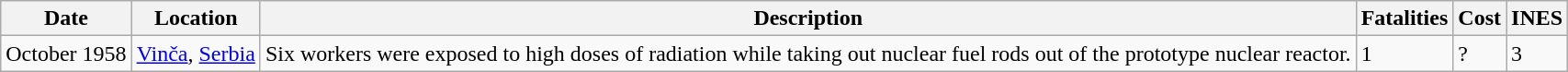<table class="wikitable sortable">
<tr>
<th>Date</th>
<th>Location</th>
<th>Description</th>
<th>Fatalities</th>
<th>Cost</th>
<th>INES</th>
</tr>
<tr>
<td>October 1958</td>
<td><a href='#'>Vinča</a>, <a href='#'>Serbia</a></td>
<td>Six workers were exposed to high doses of radiation while taking out nuclear fuel rods out of the prototype nuclear reactor.</td>
<td>1</td>
<td>?</td>
<td>3</td>
</tr>
</table>
